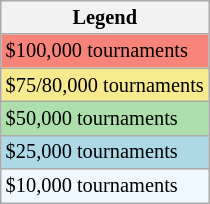<table class="wikitable" style="font-size:85%">
<tr>
<th>Legend</th>
</tr>
<tr style="background:#f88379;">
<td>$100,000 tournaments</td>
</tr>
<tr style="background:#f7e98e;">
<td>$75/80,000 tournaments</td>
</tr>
<tr style="background:#addfad;">
<td>$50,000 tournaments</td>
</tr>
<tr style="background:lightblue;">
<td>$25,000 tournaments</td>
</tr>
<tr style="background:#f0f8ff;">
<td>$10,000 tournaments</td>
</tr>
</table>
